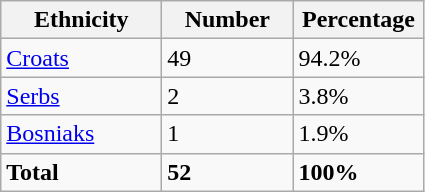<table class="wikitable">
<tr>
<th width="100px">Ethnicity</th>
<th width="80px">Number</th>
<th width="80px">Percentage</th>
</tr>
<tr>
<td><a href='#'>Croats</a></td>
<td>49</td>
<td>94.2%</td>
</tr>
<tr>
<td><a href='#'>Serbs</a></td>
<td>2</td>
<td>3.8%</td>
</tr>
<tr>
<td><a href='#'>Bosniaks</a></td>
<td>1</td>
<td>1.9%</td>
</tr>
<tr>
<td><strong>Total</strong></td>
<td><strong>52</strong></td>
<td><strong>100%</strong></td>
</tr>
</table>
